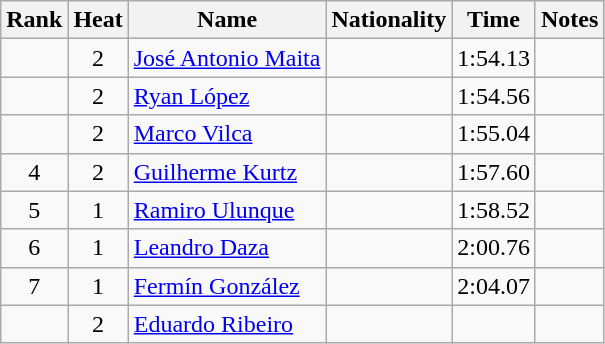<table class="wikitable sortable" style="text-align:center">
<tr>
<th>Rank</th>
<th>Heat</th>
<th>Name</th>
<th>Nationality</th>
<th>Time</th>
<th>Notes</th>
</tr>
<tr>
<td></td>
<td>2</td>
<td align=left><a href='#'>José Antonio Maita</a></td>
<td align=left></td>
<td>1:54.13</td>
<td></td>
</tr>
<tr>
<td></td>
<td>2</td>
<td align=left><a href='#'>Ryan López</a></td>
<td align=left></td>
<td>1:54.56</td>
<td></td>
</tr>
<tr>
<td></td>
<td>2</td>
<td align=left><a href='#'>Marco Vilca</a></td>
<td align=left></td>
<td>1:55.04</td>
<td></td>
</tr>
<tr>
<td>4</td>
<td>2</td>
<td align=left><a href='#'>Guilherme Kurtz</a></td>
<td align=left></td>
<td>1:57.60</td>
<td></td>
</tr>
<tr>
<td>5</td>
<td>1</td>
<td align=left><a href='#'>Ramiro Ulunque</a></td>
<td align=left></td>
<td>1:58.52</td>
<td></td>
</tr>
<tr>
<td>6</td>
<td>1</td>
<td align=left><a href='#'>Leandro Daza</a></td>
<td align=left></td>
<td>2:00.76</td>
<td></td>
</tr>
<tr>
<td>7</td>
<td>1</td>
<td align=left><a href='#'>Fermín González</a></td>
<td align=left></td>
<td>2:04.07</td>
<td></td>
</tr>
<tr>
<td></td>
<td>2</td>
<td align=left><a href='#'>Eduardo Ribeiro</a></td>
<td align=left></td>
<td></td>
<td></td>
</tr>
</table>
